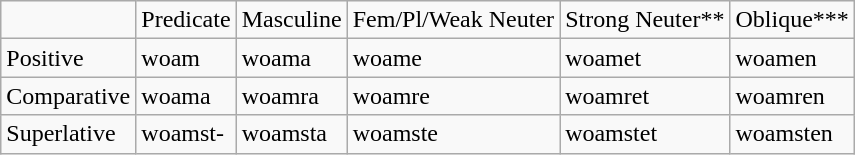<table class="wikitable">
<tr>
<td></td>
<td>Predicate</td>
<td>Masculine</td>
<td>Fem/Pl/Weak Neuter</td>
<td>Strong Neuter**</td>
<td>Oblique***</td>
</tr>
<tr>
<td>Positive</td>
<td>woam</td>
<td>woama</td>
<td>woame</td>
<td>woamet</td>
<td>woamen</td>
</tr>
<tr>
<td>Comparative</td>
<td>woama</td>
<td>woamra</td>
<td>woamre</td>
<td>woamret</td>
<td>woamren</td>
</tr>
<tr>
<td>Superlative</td>
<td>woamst-</td>
<td>woamsta</td>
<td>woamste</td>
<td>woamstet</td>
<td>woamsten</td>
</tr>
</table>
